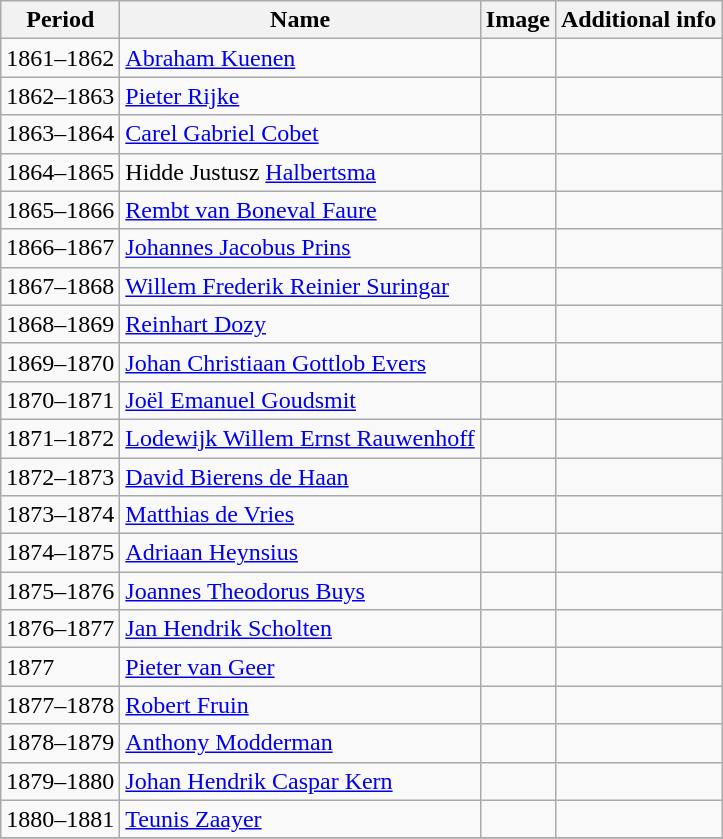<table class="wikitable">
<tr>
<th>Period</th>
<th>Name</th>
<th>Image</th>
<th>Additional info</th>
</tr>
<tr>
<td>1861–1862</td>
<td><a href='#'>Abraham Kuenen</a></td>
<td></td>
<td></td>
</tr>
<tr>
<td>1862–1863</td>
<td><a href='#'>Pieter Rijke</a></td>
<td></td>
<td></td>
</tr>
<tr>
<td>1863–1864</td>
<td><a href='#'>Carel Gabriel Cobet</a></td>
<td></td>
<td></td>
</tr>
<tr>
<td>1864–1865</td>
<td>Hidde Justusz <a href='#'>Halbertsma</a></td>
<td></td>
<td></td>
</tr>
<tr>
<td>1865–1866</td>
<td><a href='#'>Rembt van Boneval Faure</a></td>
<td></td>
<td></td>
</tr>
<tr>
<td>1866–1867</td>
<td><a href='#'>Johannes Jacobus Prins</a></td>
<td></td>
<td></td>
</tr>
<tr>
<td>1867–1868</td>
<td><a href='#'>Willem Frederik Reinier Suringar</a></td>
<td></td>
<td></td>
</tr>
<tr>
<td>1868–1869</td>
<td><a href='#'>Reinhart Dozy</a></td>
<td></td>
<td></td>
</tr>
<tr>
<td>1869–1870</td>
<td><a href='#'>Johan Christiaan Gottlob Evers</a></td>
<td></td>
<td></td>
</tr>
<tr>
<td>1870–1871</td>
<td><a href='#'>Joël Emanuel Goudsmit</a></td>
<td></td>
<td></td>
</tr>
<tr>
<td>1871–1872</td>
<td><a href='#'>Lodewijk Willem Ernst Rauwenhoff</a></td>
<td></td>
<td></td>
</tr>
<tr>
<td>1872–1873</td>
<td><a href='#'>David Bierens de Haan</a></td>
<td></td>
<td></td>
</tr>
<tr>
<td>1873–1874</td>
<td><a href='#'>Matthias de Vries</a></td>
<td></td>
<td></td>
</tr>
<tr>
<td>1874–1875</td>
<td><a href='#'>Adriaan Heynsius</a></td>
<td></td>
<td></td>
</tr>
<tr>
<td>1875–1876</td>
<td><a href='#'>Joannes Theodorus Buys</a></td>
<td></td>
<td></td>
</tr>
<tr>
<td>1876–1877</td>
<td><a href='#'>Jan Hendrik Scholten</a></td>
<td></td>
<td></td>
</tr>
<tr>
<td>1877</td>
<td><a href='#'>Pieter van Geer</a></td>
<td></td>
<td></td>
</tr>
<tr>
<td>1877–1878</td>
<td><a href='#'>Robert Fruin</a></td>
<td></td>
<td></td>
</tr>
<tr>
<td>1878–1879</td>
<td><a href='#'>Anthony Modderman</a></td>
<td></td>
<td></td>
</tr>
<tr>
<td>1879–1880</td>
<td><a href='#'>Johan Hendrik Caspar Kern</a></td>
<td></td>
<td></td>
</tr>
<tr>
<td>1880–1881</td>
<td><a href='#'>Teunis Zaayer</a></td>
<td></td>
<td></td>
</tr>
<tr>
</tr>
</table>
